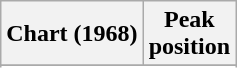<table class="wikitable sortable plainrowheaders" style="text-align:center">
<tr>
<th scope="col">Chart (1968)</th>
<th scope="col">Peak<br> position</th>
</tr>
<tr>
</tr>
<tr>
</tr>
</table>
